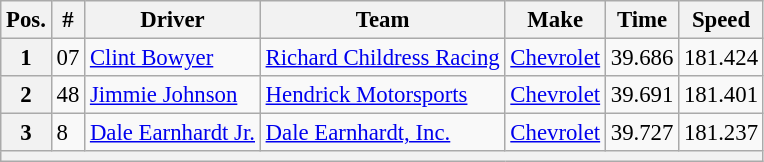<table class="wikitable" style="font-size:95%">
<tr>
<th>Pos.</th>
<th>#</th>
<th>Driver</th>
<th>Team</th>
<th>Make</th>
<th>Time</th>
<th>Speed</th>
</tr>
<tr>
<th>1</th>
<td>07</td>
<td><a href='#'>Clint Bowyer</a></td>
<td><a href='#'>Richard Childress Racing</a></td>
<td><a href='#'>Chevrolet</a></td>
<td>39.686</td>
<td>181.424</td>
</tr>
<tr>
<th>2</th>
<td>48</td>
<td><a href='#'>Jimmie Johnson</a></td>
<td><a href='#'>Hendrick Motorsports</a></td>
<td><a href='#'>Chevrolet</a></td>
<td>39.691</td>
<td>181.401</td>
</tr>
<tr>
<th>3</th>
<td>8</td>
<td><a href='#'>Dale Earnhardt Jr.</a></td>
<td><a href='#'>Dale Earnhardt, Inc.</a></td>
<td><a href='#'>Chevrolet</a></td>
<td>39.727</td>
<td>181.237</td>
</tr>
<tr>
<th colspan="7"></th>
</tr>
</table>
